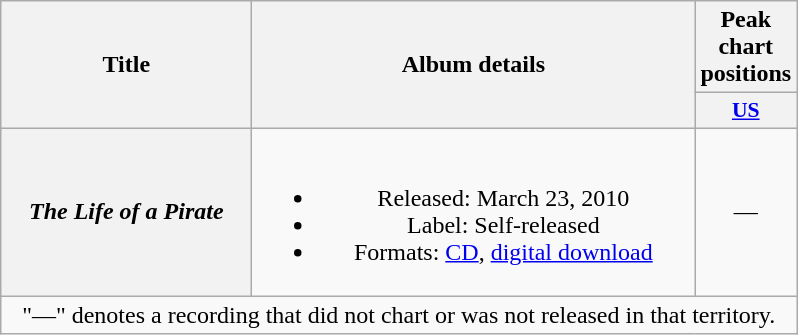<table class="wikitable plainrowheaders" style="text-align:center;">
<tr>
<th scope="col" rowspan="2" style="width:10em;">Title</th>
<th scope="col" rowspan="2" style="width:18em;">Album details</th>
<th scope="col">Peak chart positions</th>
</tr>
<tr>
<th scope="col" style="width:3em;font-size:90%;"><a href='#'>US</a><br></th>
</tr>
<tr>
<th scope="row"><em>The Life of a Pirate</em></th>
<td><br><ul><li>Released: March 23, 2010</li><li>Label: Self-released</li><li>Formats: <a href='#'>CD</a>, <a href='#'>digital download</a></li></ul></td>
<td>—</td>
</tr>
<tr>
<td colspan="3">"—" denotes a recording that did not chart or was not released in that territory.</td>
</tr>
</table>
